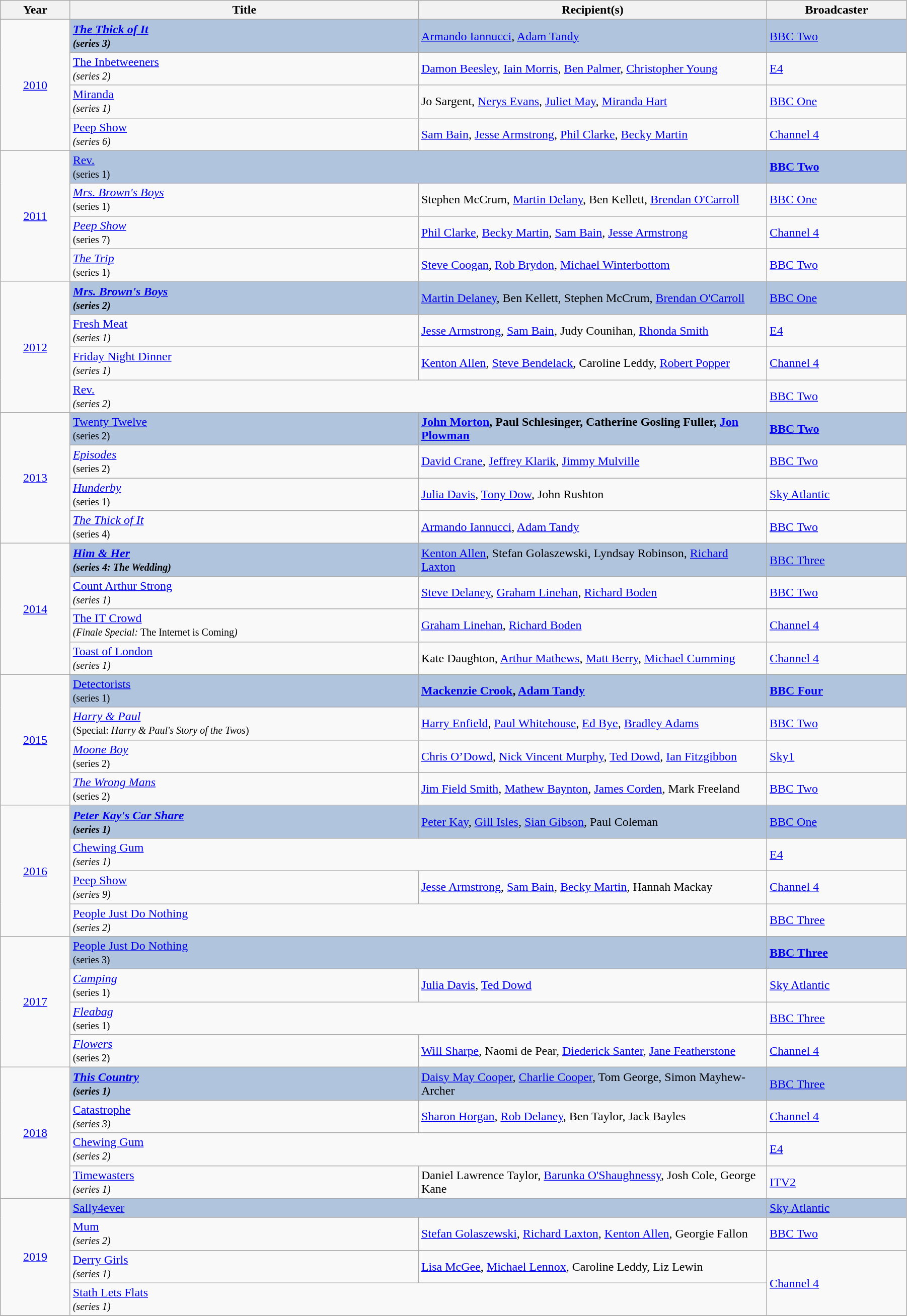<table class="wikitable" width="95%">
<tr>
<th width=5%>Year</th>
<th width=25%>Title</th>
<th width=25%><strong>Recipient(s)</strong></th>
<th width=10%><strong>Broadcaster</strong></th>
</tr>
<tr>
<td rowspan="4" style="text-align:center;"><a href='#'>2010</a></td>
<td style="background:#B0C4DE;"><strong><em><a href='#'>The Thick of It</a><em><br><small> (series 3) </small><strong></td>
<td style="background:#B0C4DE;"></strong><a href='#'>Armando Iannucci</a>, <a href='#'>Adam Tandy</a><strong></td>
<td style="background:#B0C4DE;"></strong><a href='#'>BBC Two</a><strong></td>
</tr>
<tr>
<td></em><a href='#'>The Inbetweeners</a><em> <br><small> (series 2) </small></td>
<td><a href='#'>Damon Beesley</a>, <a href='#'>Iain Morris</a>, <a href='#'>Ben Palmer</a>, <a href='#'>Christopher Young</a></td>
<td><a href='#'>E4</a></td>
</tr>
<tr>
<td></em><a href='#'>Miranda</a><em> <br><small> (series 1) </small></td>
<td>Jo Sargent, <a href='#'>Nerys Evans</a>, <a href='#'>Juliet May</a>, <a href='#'>Miranda Hart</a></td>
<td><a href='#'>BBC One</a></td>
</tr>
<tr>
<td></em><a href='#'>Peep Show</a><em> <br><small> (series 6) </small></td>
<td><a href='#'>Sam Bain</a>, <a href='#'>Jesse Armstrong</a>, <a href='#'>Phil Clarke</a>, <a href='#'>Becky Martin</a></td>
<td><a href='#'>Channel 4</a></td>
</tr>
<tr>
<td rowspan="4" style="text-align:center;"><a href='#'>2011</a></td>
<td colspan="2" style="background:#B0C4DE;"></em></strong><a href='#'>Rev.</a></em><br><small> (series 1) </small></strong></td>
<td style="background:#B0C4DE;"><strong><a href='#'>BBC Two</a></strong></td>
</tr>
<tr>
<td><em><a href='#'>Mrs. Brown's Boys</a></em> <br><small> (series 1) </small></td>
<td>Stephen McCrum, <a href='#'>Martin Delany</a>, Ben Kellett, <a href='#'>Brendan O'Carroll</a></td>
<td><a href='#'>BBC One</a></td>
</tr>
<tr>
<td><a href='#'><em>Peep Show</em></a> <br><small> (series 7) </small></td>
<td><a href='#'>Phil Clarke</a>, <a href='#'>Becky Martin</a>, <a href='#'>Sam Bain</a>, <a href='#'>Jesse Armstrong</a></td>
<td><a href='#'>Channel 4</a></td>
</tr>
<tr>
<td><a href='#'><em>The Trip</em></a> <br><small> (series 1) </small></td>
<td><a href='#'>Steve Coogan</a>, <a href='#'>Rob Brydon</a>, <a href='#'>Michael Winterbottom</a></td>
<td><a href='#'>BBC Two</a></td>
</tr>
<tr>
<td rowspan="4" style="text-align:center;"><a href='#'>2012</a></td>
<td style="background:#B0C4DE;"><strong><em><a href='#'>Mrs. Brown's Boys</a><em><br><small> (series 2) </small><strong></td>
<td style="background:#B0C4DE;"></strong><a href='#'>Martin Delaney</a>, Ben Kellett, Stephen McCrum, <a href='#'>Brendan O'Carroll</a><strong></td>
<td style="background:#B0C4DE;"></strong><a href='#'>BBC One</a><strong></td>
</tr>
<tr>
<td><a href='#'></em>Fresh Meat<em></a> <br><small> (series 1)</small></td>
<td><a href='#'>Jesse Armstrong</a>, <a href='#'>Sam Bain</a>, Judy Counihan, <a href='#'>Rhonda Smith</a></td>
<td><a href='#'>E4</a></td>
</tr>
<tr>
<td></em><a href='#'>Friday Night Dinner</a><em> <br><small> (series 1) </small></td>
<td><a href='#'>Kenton Allen</a>, <a href='#'>Steve Bendelack</a>, Caroline Leddy, <a href='#'>Robert Popper</a></td>
<td><a href='#'>Channel 4</a></td>
</tr>
<tr>
<td colspan="2"><a href='#'></em>Rev.<em></a> <br><small> (series 2) </small></td>
<td><a href='#'>BBC Two</a></td>
</tr>
<tr>
<td rowspan="4" style="text-align:center;"><a href='#'>2013</a></td>
<td style="background:#B0C4DE;"></em></strong><a href='#'>Twenty Twelve</a></em><br><small> (series 2) </small></strong></td>
<td style="background:#B0C4DE;"><strong><a href='#'>John Morton</a>, Paul Schlesinger, Catherine Gosling Fuller, <a href='#'>Jon Plowman</a></strong></td>
<td style="background:#B0C4DE;"><strong><a href='#'>BBC Two</a></strong></td>
</tr>
<tr>
<td><a href='#'><em>Episodes</em></a> <br><small> (series 2)</small></td>
<td><a href='#'>David Crane</a>, <a href='#'>Jeffrey Klarik</a>, <a href='#'>Jimmy Mulville</a></td>
<td><a href='#'>BBC Two</a></td>
</tr>
<tr>
<td><em><a href='#'>Hunderby</a></em> <br><small> (series 1) </small></td>
<td><a href='#'>Julia Davis</a>, <a href='#'>Tony Dow</a>, John Rushton</td>
<td><a href='#'>Sky Atlantic</a></td>
</tr>
<tr>
<td><em><a href='#'>The Thick of It</a></em> <br><small> (series 4) </small></td>
<td><a href='#'>Armando Iannucci</a>, <a href='#'>Adam Tandy</a></td>
<td><a href='#'>BBC Two</a></td>
</tr>
<tr>
<td rowspan="4" style="text-align:center;"><a href='#'>2014</a></td>
<td style="background:#B0C4DE;"><strong><em><a href='#'>Him & Her</a><em><br><small> (series 4: </em>The Wedding<em>)</small><strong></td>
<td style="background:#B0C4DE;"></strong><a href='#'>Kenton Allen</a>, Stefan Golaszewski, Lyndsay Robinson, <a href='#'>Richard Laxton</a><strong></td>
<td style="background:#B0C4DE;"></strong><a href='#'>BBC Three</a><strong></td>
</tr>
<tr>
<td><a href='#'></em>Count Arthur Strong<em></a> <br><small> (series 1)</small></td>
<td><a href='#'>Steve Delaney</a>, <a href='#'>Graham Linehan</a>, <a href='#'>Richard Boden</a></td>
<td><a href='#'>BBC Two</a></td>
</tr>
<tr>
<td></em><a href='#'>The IT Crowd</a><em> <br><small> (Finale Special: </em>The Internet is Coming<em>)</small></td>
<td><a href='#'>Graham Linehan</a>, <a href='#'>Richard Boden</a></td>
<td><a href='#'>Channel 4</a></td>
</tr>
<tr>
<td></em><a href='#'>Toast of London</a><em> <br><small> (series 1) </small></td>
<td>Kate Daughton, <a href='#'>Arthur Mathews</a>, <a href='#'>Matt Berry</a>, <a href='#'>Michael Cumming</a></td>
<td><a href='#'>Channel 4</a></td>
</tr>
<tr>
<td rowspan="4" style="text-align:center;"><a href='#'>2015</a></td>
<td style="background:#B0C4DE;"></em></strong><a href='#'>Detectorists</a></em><br><small> (series 1) </small></strong></td>
<td style="background:#B0C4DE;"><strong><a href='#'>Mackenzie Crook</a>, <a href='#'>Adam Tandy</a></strong></td>
<td style="background:#B0C4DE;"><strong><a href='#'>BBC Four</a></strong></td>
</tr>
<tr>
<td><em><a href='#'>Harry & Paul</a></em> <br><small> (Special: <em>Harry & Paul's Story of the Twos</em>)</small></td>
<td><a href='#'>Harry Enfield</a>, <a href='#'>Paul Whitehouse</a>, <a href='#'>Ed Bye</a>, <a href='#'>Bradley Adams</a></td>
<td><a href='#'>BBC Two</a></td>
</tr>
<tr>
<td><em><a href='#'>Moone Boy</a></em> <br><small> (series 2) </small></td>
<td><a href='#'>Chris O’Dowd</a>, <a href='#'>Nick Vincent Murphy</a>, <a href='#'>Ted Dowd</a>, <a href='#'>Ian Fitzgibbon</a></td>
<td><a href='#'>Sky1</a></td>
</tr>
<tr>
<td><em><a href='#'>The Wrong Mans</a></em> <br><small> (series 2) </small></td>
<td><a href='#'>Jim Field Smith</a>, <a href='#'>Mathew Baynton</a>, <a href='#'>James Corden</a>, Mark Freeland</td>
<td><a href='#'>BBC Two</a></td>
</tr>
<tr>
<td rowspan="4" style="text-align:center;"><a href='#'>2016</a></td>
<td style="background:#B0C4DE;"><strong><em><a href='#'>Peter Kay's Car Share</a><em><br><small> (series 1) </small><strong></td>
<td style="background:#B0C4DE;"></strong><a href='#'>Peter Kay</a>, <a href='#'>Gill Isles</a>, <a href='#'>Sian Gibson</a>, Paul Coleman<strong></td>
<td style="background:#B0C4DE;"></strong><a href='#'>BBC One</a><strong></td>
</tr>
<tr>
<td colspan="2"><a href='#'></em>Chewing Gum<em></a> <br><small> (series 1)</small></td>
<td><a href='#'>E4</a></td>
</tr>
<tr>
<td><a href='#'></em>Peep Show<em></a> <br><small> (series 9) </small></td>
<td><a href='#'>Jesse Armstrong</a>, <a href='#'>Sam Bain</a>, <a href='#'>Becky Martin</a>, Hannah Mackay</td>
<td><a href='#'>Channel 4</a></td>
</tr>
<tr>
<td colspan="2"></em><a href='#'>People Just Do Nothing</a><em> <br><small> (series 2) </small></td>
<td><a href='#'>BBC Three</a></td>
</tr>
<tr>
<td rowspan="4" style="text-align:center;"><a href='#'>2017</a></td>
<td colspan="2" style="background:#B0C4DE;"></em></strong><a href='#'>People Just Do Nothing</a></em><br><small> (series 3) </small></strong></td>
<td style="background:#B0C4DE;"><strong><a href='#'>BBC Three</a></strong></td>
</tr>
<tr>
<td><em><a href='#'>Camping</a></em> <br><small> (series 1) </small></td>
<td><a href='#'>Julia Davis</a>, <a href='#'>Ted Dowd</a></td>
<td><a href='#'>Sky Atlantic</a></td>
</tr>
<tr>
<td colspan="2"><em><a href='#'>Fleabag</a></em> <br><small> (series 1)</small></td>
<td><a href='#'>BBC Three</a></td>
</tr>
<tr>
<td><em><a href='#'>Flowers</a></em> <br><small> (series 2) </small></td>
<td><a href='#'>Will Sharpe</a>, Naomi de Pear, <a href='#'>Diederick Santer</a>, <a href='#'>Jane Featherstone</a></td>
<td><a href='#'>Channel 4</a></td>
</tr>
<tr>
<td rowspan="4" style="text-align:center;"><a href='#'>2018</a></td>
<td style="background:#B0C4DE;"><strong><em><a href='#'>This Country</a><em><br><small>(series 1) </small><strong></td>
<td style="background:#B0C4DE;"></strong><a href='#'>Daisy May Cooper</a>, <a href='#'>Charlie Cooper</a>, Tom George, Simon Mayhew-Archer<strong></td>
<td style="background:#B0C4DE;"></strong><a href='#'>BBC Three</a><strong></td>
</tr>
<tr>
<td></em><a href='#'>Catastrophe</a><em> <br><small> (series 3) </small></td>
<td><a href='#'>Sharon Horgan</a>, <a href='#'>Rob Delaney</a>, Ben Taylor, Jack Bayles</td>
<td><a href='#'>Channel 4</a></td>
</tr>
<tr>
<td colspan="2"></em><a href='#'>Chewing Gum</a><em> <br><small> (series 2) </small></td>
<td><a href='#'>E4</a></td>
</tr>
<tr>
<td></em><a href='#'>Timewasters</a><em> <br><small> (series 1) </small></td>
<td>Daniel Lawrence Taylor, <a href='#'>Barunka O'Shaughnessy</a>, Josh Cole, George Kane</td>
<td><a href='#'>ITV2</a></td>
</tr>
<tr>
<td rowspan="4" style="text-align:center;"><a href='#'>2019</a></td>
<td colspan="2" style="background:#B0C4DE;"></em></strong><a href='#'>Sally4ever</a><strong><em></td>
<td style="background:#B0C4DE;"></strong><a href='#'>Sky Atlantic</a><strong></td>
</tr>
<tr>
<td><a href='#'></em>Mum<em></a> <br><small> (series 2) </small></td>
<td><a href='#'>Stefan Golaszewski</a>, <a href='#'>Richard Laxton</a>, <a href='#'>Kenton Allen</a>, Georgie Fallon</td>
<td><a href='#'>BBC Two</a></td>
</tr>
<tr>
<td></em><a href='#'>Derry Girls</a><em> <br><small> (series 1) </small></td>
<td><a href='#'>Lisa McGee</a>, <a href='#'>Michael Lennox</a>, Caroline Leddy, Liz Lewin</td>
<td rowspan="2"><a href='#'>Channel 4</a></td>
</tr>
<tr>
<td colspan="2"></em><a href='#'>Stath Lets Flats</a><em> <br><small> (series 1) </small></td>
</tr>
<tr>
</tr>
</table>
